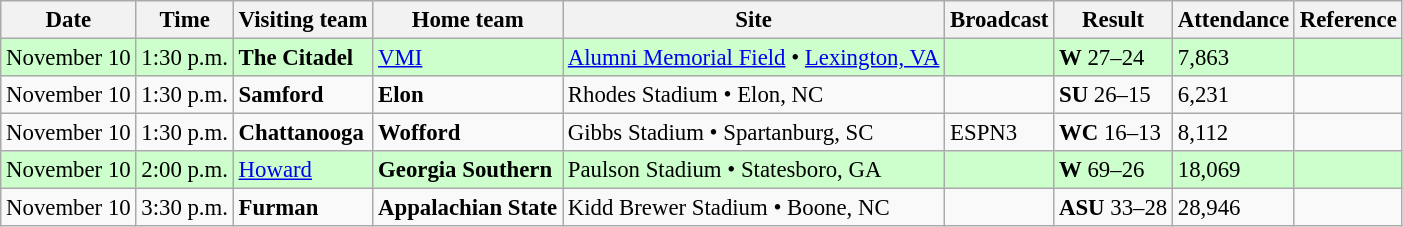<table class="wikitable" style="font-size:95%;">
<tr>
<th>Date</th>
<th>Time</th>
<th>Visiting team</th>
<th>Home team</th>
<th>Site</th>
<th>Broadcast</th>
<th>Result</th>
<th>Attendance</th>
<th class="unsortable">Reference</th>
</tr>
<tr bgcolor=ccffcc>
<td>November 10</td>
<td>1:30 p.m.</td>
<td><strong>The Citadel</strong></td>
<td><a href='#'>VMI</a></td>
<td><a href='#'>Alumni Memorial Field</a> • <a href='#'>Lexington, VA</a></td>
<td></td>
<td><strong>W</strong> 27–24</td>
<td>7,863</td>
<td style="text-align:center;"></td>
</tr>
<tr>
<td>November 10</td>
<td>1:30 p.m.</td>
<td><strong>Samford</strong></td>
<td><strong>Elon</strong></td>
<td>Rhodes Stadium • Elon, NC</td>
<td></td>
<td><strong>SU</strong> 26–15</td>
<td>6,231</td>
<td style="text-align:center;"></td>
</tr>
<tr>
<td>November 10</td>
<td>1:30 p.m.</td>
<td><strong>Chattanooga</strong></td>
<td><strong>Wofford</strong></td>
<td>Gibbs Stadium • Spartanburg, SC</td>
<td>ESPN3</td>
<td><strong>WC</strong> 16–13</td>
<td>8,112</td>
<td style="text-align:center;"></td>
</tr>
<tr bgcolor=ccffcc>
<td>November 10</td>
<td>2:00 p.m.</td>
<td><a href='#'>Howard</a></td>
<td><strong>Georgia Southern</strong></td>
<td>Paulson Stadium • Statesboro, GA</td>
<td></td>
<td><strong>W</strong> 69–26</td>
<td>18,069</td>
<td style="text-align:center;"></td>
</tr>
<tr>
<td>November 10</td>
<td>3:30 p.m.</td>
<td><strong>Furman</strong></td>
<td><strong>Appalachian State</strong></td>
<td>Kidd Brewer Stadium • Boone, NC</td>
<td></td>
<td><strong>ASU</strong> 33–28</td>
<td>28,946</td>
<td style="text-align:center;"></td>
</tr>
</table>
